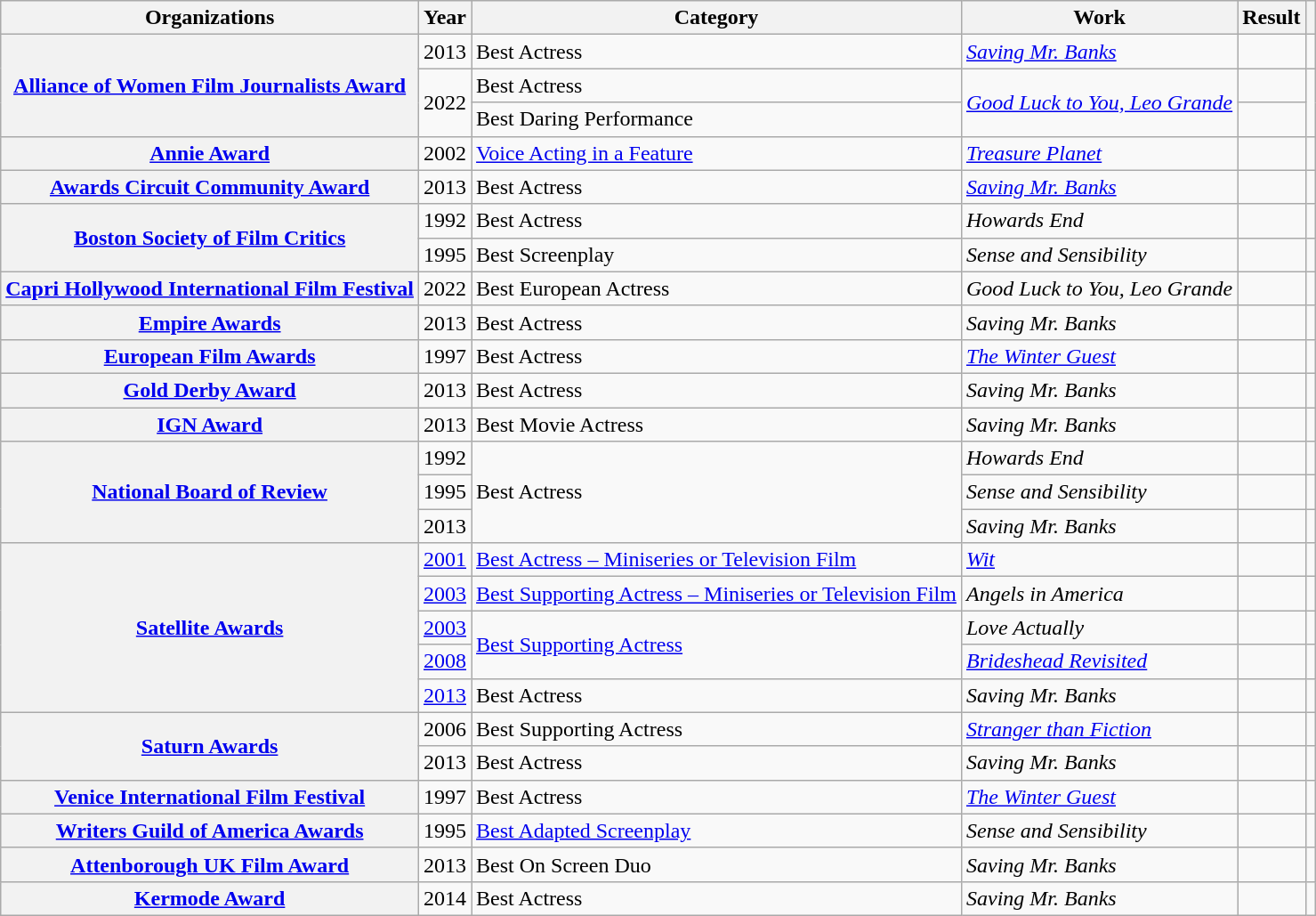<table class= "wikitable plainrowheaders sortable">
<tr>
<th>Organizations</th>
<th scope="col">Year</th>
<th scope="col">Category</th>
<th scope="col">Work</th>
<th scope="col">Result</th>
<th scope="col" class="unsortable"></th>
</tr>
<tr>
<th rowspan="3" scope="row"><a href='#'>Alliance of Women Film Journalists Award</a></th>
<td style="text-align:center;">2013</td>
<td>Best Actress</td>
<td><em><a href='#'>Saving Mr. Banks</a></em></td>
<td></td>
<td></td>
</tr>
<tr>
<td style="text-align:center;", rowspan=2>2022</td>
<td>Best Actress</td>
<td rowspan=2><em><a href='#'>Good Luck to You, Leo Grande</a></em></td>
<td></td>
</tr>
<tr>
<td>Best Daring Performance</td>
<td></td>
</tr>
<tr>
<th rowspan="1" scope="row"><a href='#'>Annie Award</a></th>
<td style="text-align:center;">2002</td>
<td><a href='#'>Voice Acting in a Feature</a></td>
<td><em><a href='#'>Treasure Planet</a></em></td>
<td></td>
<td></td>
</tr>
<tr>
<th rowspan="1" scope="row"><a href='#'>Awards Circuit Community Award</a></th>
<td style="text-align:center;">2013</td>
<td>Best Actress</td>
<td><em><a href='#'>Saving Mr. Banks</a></em></td>
<td></td>
<td></td>
</tr>
<tr>
<th rowspan="2" scope="row"><a href='#'>Boston Society of Film Critics</a></th>
<td style="text-align:center;">1992</td>
<td>Best Actress</td>
<td><em>Howards End</em></td>
<td></td>
<td></td>
</tr>
<tr>
<td style="text-align:center;">1995</td>
<td>Best Screenplay</td>
<td><em>Sense and Sensibility</em></td>
<td></td>
<td></td>
</tr>
<tr>
<th rowspan="1" scope="row"><a href='#'>Capri Hollywood International Film Festival</a></th>
<td style="text-align:center;">2022</td>
<td>Best European Actress</td>
<td><em>Good Luck to You, Leo Grande</em></td>
<td></td>
<td></td>
</tr>
<tr>
<th rowspan="1" scope="row"><a href='#'>Empire Awards</a></th>
<td style="text-align:center;">2013</td>
<td>Best Actress</td>
<td><em>Saving Mr. Banks</em></td>
<td></td>
<td></td>
</tr>
<tr>
<th rowspan="1" scope="row"><a href='#'>European Film Awards</a></th>
<td style="text-align:center;">1997</td>
<td>Best Actress</td>
<td><em><a href='#'>The Winter Guest</a></em></td>
<td></td>
<td></td>
</tr>
<tr>
<th rowspan="1" scope="row"><a href='#'>Gold Derby Award</a></th>
<td style="text-align:center;">2013</td>
<td>Best Actress</td>
<td><em>Saving Mr. Banks</em></td>
<td></td>
<td></td>
</tr>
<tr>
<th rowspan="1" scope="row"><a href='#'>IGN Award</a></th>
<td style="text-align:center;">2013</td>
<td>Best Movie Actress</td>
<td><em>Saving Mr. Banks</em></td>
<td></td>
<td></td>
</tr>
<tr>
<th rowspan="3" scope="row"><a href='#'>National Board of Review</a></th>
<td style="text-align:center;">1992</td>
<td rowspan=3>Best Actress</td>
<td><em>Howards End</em></td>
<td></td>
<td></td>
</tr>
<tr>
<td style="text-align:center;">1995</td>
<td><em>Sense and Sensibility</em></td>
<td></td>
<td></td>
</tr>
<tr>
<td style="text-align:center;">2013</td>
<td><em>Saving Mr. Banks</em></td>
<td></td>
<td></td>
</tr>
<tr>
<th rowspan="5" scope="row"><a href='#'>Satellite Awards</a></th>
<td style="text-align:center;"><a href='#'>2001</a></td>
<td><a href='#'>Best Actress – Miniseries or Television Film</a></td>
<td><em><a href='#'>Wit</a></em></td>
<td></td>
<td></td>
</tr>
<tr>
<td style="text-align:center;"><a href='#'>2003</a></td>
<td><a href='#'>Best Supporting Actress – Miniseries or Television Film</a></td>
<td><em>Angels in America</em></td>
<td></td>
<td></td>
</tr>
<tr>
<td style="text-align:center;"><a href='#'>2003</a></td>
<td rowspan="2"><a href='#'>Best Supporting Actress</a></td>
<td><em>Love Actually</em></td>
<td></td>
<td></td>
</tr>
<tr>
<td style="text-align:center;"><a href='#'>2008</a></td>
<td><em><a href='#'>Brideshead Revisited</a></em></td>
<td></td>
<td></td>
</tr>
<tr>
<td style="text-align:center;"><a href='#'>2013</a></td>
<td>Best Actress</td>
<td><em>Saving Mr. Banks</em></td>
<td></td>
<td></td>
</tr>
<tr>
<th rowspan="2" scope="row"><a href='#'>Saturn Awards</a></th>
<td style="text-align:center;">2006</td>
<td>Best Supporting Actress</td>
<td><em><a href='#'>Stranger than Fiction</a></em></td>
<td></td>
<td></td>
</tr>
<tr>
<td style="text-align:center;">2013</td>
<td rowspan="1">Best Actress</td>
<td><em>Saving Mr. Banks</em></td>
<td></td>
<td></td>
</tr>
<tr>
<th rowspan="1" scope="row"><a href='#'>Venice International Film Festival</a></th>
<td style="text-align:center;">1997</td>
<td>Best Actress</td>
<td><em><a href='#'>The Winter Guest</a></em></td>
<td></td>
<td></td>
</tr>
<tr>
<th rowspan="1" scope="row"><a href='#'>Writers Guild of America Awards</a></th>
<td style="text-align:center;">1995</td>
<td><a href='#'>Best Adapted Screenplay</a></td>
<td><em>Sense and Sensibility</em></td>
<td></td>
<td></td>
</tr>
<tr>
<th rowspan="1" scope="row"><a href='#'>Attenborough UK Film Award</a></th>
<td style="text-align:center;">2013</td>
<td>Best On Screen Duo</td>
<td><em>Saving Mr. Banks</em></td>
<td></td>
<td></td>
</tr>
<tr>
<th rowspan="1" scope="row"><a href='#'>Kermode Award</a></th>
<td style="text-align:center;">2014</td>
<td>Best Actress</td>
<td><em>Saving Mr. Banks</em></td>
<td></td>
</tr>
</table>
